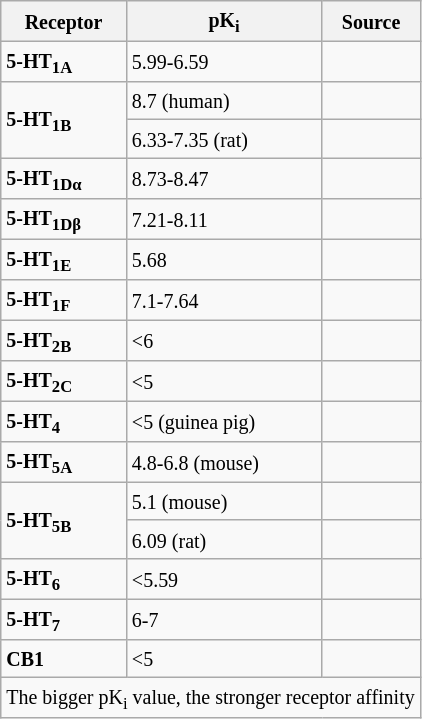<table class="wikitable" class="wikitable floatright sortable">
<tr>
<th><small>Receptor</small></th>
<th><small>pK<sub>i</sub></small></th>
<th><small>Source</small></th>
</tr>
<tr>
<td><small><strong>5-HT<sub>1A</sub></strong></small></td>
<td><small>5.99-6.59</small></td>
<td><small></small></td>
</tr>
<tr>
<td rowspan="2"><small><strong>5-HT<sub>1B</sub></strong></small></td>
<td><small>8.7 (human)</small></td>
<td><small></small></td>
</tr>
<tr>
<td><small>6.33-7.35 (rat)</small></td>
<td><small></small></td>
</tr>
<tr>
<td><small><strong>5-HT<sub>1Dα</sub></strong></small></td>
<td><small>8.73-8.47</small></td>
<td><small></small></td>
</tr>
<tr>
<td><small><strong>5-HT<sub>1Dβ</sub></strong></small></td>
<td><small>7.21-8.11</small></td>
<td><small></small></td>
</tr>
<tr>
<td><small><strong>5-HT<sub>1E</sub></strong></small></td>
<td><small>5.68</small></td>
<td><small></small></td>
</tr>
<tr>
<td><small><strong>5-HT<sub>1F</sub></strong></small></td>
<td><small>7.1-7.64</small></td>
<td><small></small></td>
</tr>
<tr>
<td><small><strong>5-HT<sub>2B</sub></strong></small></td>
<td><small><6</small></td>
<td><small></small></td>
</tr>
<tr>
<td><small><strong>5-HT<sub>2C</sub></strong></small></td>
<td><small><5</small></td>
<td><small></small></td>
</tr>
<tr>
<td><small><strong>5-HT<sub>4</sub></strong></small></td>
<td><small><5 (guinea pig)</small></td>
<td><small></small></td>
</tr>
<tr>
<td><small><strong>5-HT<sub>5A</sub></strong></small></td>
<td><small>4.8-6.8 (mouse)</small></td>
<td><small></small></td>
</tr>
<tr>
<td rowspan="2"><small><strong>5-HT<sub>5B</sub></strong></small></td>
<td><small>5.1 (mouse)</small></td>
<td><small></small></td>
</tr>
<tr>
<td><small>6.09 (rat)</small></td>
<td><small></small></td>
</tr>
<tr>
<td><small><strong>5-HT<sub>6</sub></strong></small></td>
<td><small><5.59</small></td>
<td><small></small></td>
</tr>
<tr>
<td><small><strong>5-HT<sub>7</sub></strong></small></td>
<td><small>6-7</small></td>
<td><small></small></td>
</tr>
<tr>
<td><small><strong>CB1</strong></small></td>
<td><small><5</small></td>
<td><small></small></td>
</tr>
<tr>
<td colspan="3"><small>The bigger pK<sub>i</sub> value, the stronger receptor affinity</small></td>
</tr>
</table>
